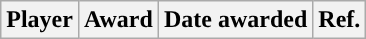<table class="wikitable sortable sortable" style="text-align: center">
<tr>
<th>Player</th>
<th>Award</th>
<th>Date awarded</th>
<th>Ref.</th>
</tr>
</table>
